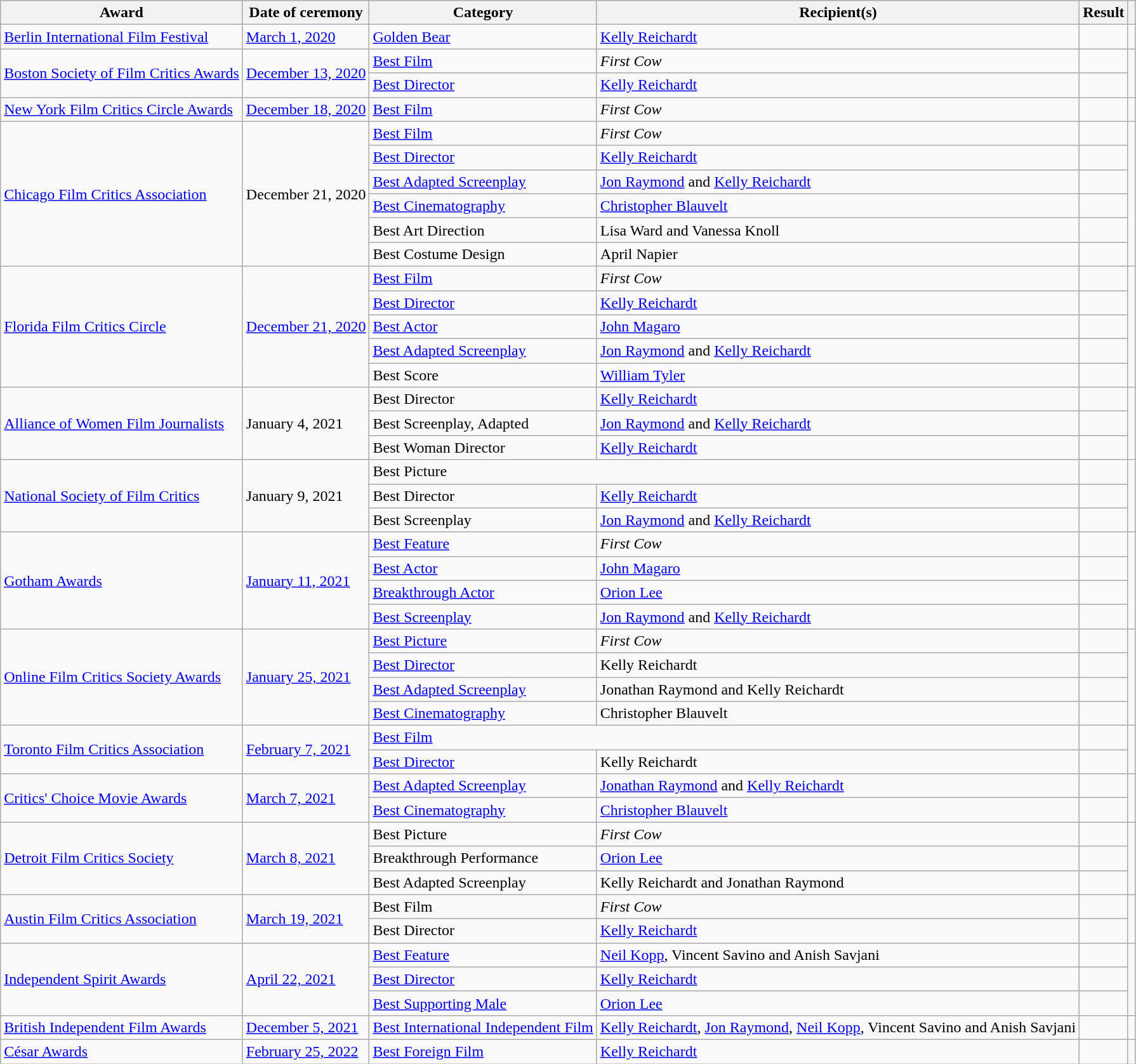<table class="wikitable sortable plainrowheaders">
<tr>
<th scope="col">Award</th>
<th scope="col">Date of ceremony</th>
<th scope="col">Category</th>
<th scope="col">Recipient(s)</th>
<th scope="col">Result</th>
<th scope="col" class="unsortable"></th>
</tr>
<tr>
<td rowspan="1"><a href='#'>Berlin International Film Festival</a></td>
<td rowspan="1"><a href='#'>March 1, 2020</a></td>
<td><a href='#'>Golden Bear</a></td>
<td><a href='#'>Kelly Reichardt</a></td>
<td></td>
<td rowspan="1" align="center"></td>
</tr>
<tr>
<td rowspan="2"><a href='#'>Boston Society of Film Critics Awards</a></td>
<td rowspan="2"><a href='#'>December 13, 2020</a></td>
<td><a href='#'>Best Film</a></td>
<td><em>First Cow</em></td>
<td></td>
<td rowspan="2" align="center"></td>
</tr>
<tr>
<td><a href='#'>Best Director</a></td>
<td rowspan="1"><a href='#'>Kelly Reichardt</a></td>
<td></td>
</tr>
<tr>
<td rowspan="1"><a href='#'>New York Film Critics Circle Awards</a></td>
<td rowspan="1"><a href='#'>December 18, 2020</a></td>
<td><a href='#'>Best Film</a></td>
<td><em>First Cow</em></td>
<td></td>
<td rowspan="1" align="center"></td>
</tr>
<tr>
<td rowspan=6><a href='#'>Chicago Film Critics Association</a></td>
<td rowspan=6>December 21, 2020</td>
<td><a href='#'>Best Film</a></td>
<td><em>First Cow</em></td>
<td></td>
<td rowspan=6></td>
</tr>
<tr>
<td><a href='#'>Best Director</a></td>
<td><a href='#'>Kelly Reichardt</a></td>
<td></td>
</tr>
<tr>
<td><a href='#'>Best Adapted Screenplay</a></td>
<td><a href='#'>Jon Raymond</a> and <a href='#'>Kelly Reichardt</a></td>
<td></td>
</tr>
<tr>
<td><a href='#'>Best Cinematography</a></td>
<td><a href='#'>Christopher Blauvelt</a></td>
<td></td>
</tr>
<tr>
<td>Best Art Direction</td>
<td>Lisa Ward and Vanessa Knoll</td>
<td></td>
</tr>
<tr>
<td>Best Costume Design</td>
<td>April Napier</td>
<td></td>
</tr>
<tr>
<td rowspan=5><a href='#'>Florida Film Critics Circle</a></td>
<td rowspan=5><a href='#'>December 21, 2020</a></td>
<td><a href='#'>Best Film</a></td>
<td><em>First Cow</em></td>
<td></td>
<td rowspan=5></td>
</tr>
<tr>
<td><a href='#'>Best Director</a></td>
<td><a href='#'>Kelly Reichardt</a></td>
<td></td>
</tr>
<tr>
<td><a href='#'>Best Actor</a></td>
<td><a href='#'>John Magaro</a></td>
<td></td>
</tr>
<tr>
<td><a href='#'>Best Adapted Screenplay</a></td>
<td><a href='#'>Jon Raymond</a> and <a href='#'>Kelly Reichardt</a></td>
<td></td>
</tr>
<tr>
<td>Best Score</td>
<td><a href='#'>William Tyler</a></td>
<td></td>
</tr>
<tr>
<td rowspan=3><a href='#'>Alliance of Women Film Journalists</a></td>
<td rowspan=3>January 4, 2021</td>
<td>Best Director</td>
<td><a href='#'>Kelly Reichardt</a></td>
<td></td>
<td rowspan=3></td>
</tr>
<tr>
<td>Best Screenplay, Adapted</td>
<td><a href='#'>Jon Raymond</a> and <a href='#'>Kelly Reichardt</a></td>
<td></td>
</tr>
<tr>
<td>Best Woman Director</td>
<td><a href='#'>Kelly Reichardt</a></td>
<td></td>
</tr>
<tr>
<td rowspan="3"><a href='#'>National Society of Film Critics</a></td>
<td rowspan="3">January 9, 2021</td>
<td colspan="2">Best Picture</td>
<td></td>
<td rowspan=3></td>
</tr>
<tr>
<td>Best Director</td>
<td rowspan="1"><a href='#'>Kelly Reichardt</a></td>
<td></td>
</tr>
<tr>
<td>Best Screenplay</td>
<td rowspan="1"><a href='#'>Jon Raymond</a> and <a href='#'>Kelly Reichardt</a></td>
<td></td>
</tr>
<tr>
<td rowspan="4"><a href='#'>Gotham Awards</a></td>
<td rowspan="4"><a href='#'>January 11, 2021</a></td>
<td><a href='#'>Best Feature</a></td>
<td><em>First Cow</em></td>
<td></td>
<td rowspan="4" align="center"></td>
</tr>
<tr>
<td><a href='#'>Best Actor</a></td>
<td rowspan="1"><a href='#'>John Magaro</a></td>
<td></td>
</tr>
<tr>
<td><a href='#'>Breakthrough Actor</a></td>
<td rowspan="1"><a href='#'>Orion Lee</a></td>
<td></td>
</tr>
<tr>
<td><a href='#'>Best Screenplay</a></td>
<td rowspan="1"><a href='#'>Jon Raymond</a> and <a href='#'>Kelly Reichardt</a></td>
<td></td>
</tr>
<tr>
<td rowspan="4"><a href='#'>Online Film Critics Society Awards</a></td>
<td rowspan="4"><a href='#'>January 25, 2021</a></td>
<td><a href='#'>Best Picture</a></td>
<td><em>First Cow</em></td>
<td></td>
<td rowspan="4" style="text-align:center;"></td>
</tr>
<tr>
<td><a href='#'>Best Director</a></td>
<td>Kelly Reichardt</td>
<td></td>
</tr>
<tr>
<td><a href='#'>Best Adapted Screenplay</a></td>
<td>Jonathan Raymond and Kelly Reichardt</td>
<td></td>
</tr>
<tr>
<td><a href='#'>Best Cinematography</a></td>
<td>Christopher Blauvelt</td>
<td></td>
</tr>
<tr>
<td rowspan="2"><a href='#'>Toronto Film Critics Association</a></td>
<td rowspan="2"><a href='#'>February 7, 2021</a></td>
<td colspan="2"><a href='#'>Best Film</a></td>
<td></td>
<td style="text-align:center;" rowspan="2"></td>
</tr>
<tr>
<td><a href='#'>Best Director</a></td>
<td>Kelly Reichardt</td>
<td></td>
</tr>
<tr>
<td rowspan="2"><a href='#'>Critics' Choice Movie Awards</a></td>
<td rowspan="2"><a href='#'>March 7, 2021</a></td>
<td><a href='#'>Best Adapted Screenplay</a></td>
<td><a href='#'>Jonathan Raymond</a> and <a href='#'>Kelly Reichardt</a></td>
<td></td>
<td style="text-align:center;" rowspan="2"></td>
</tr>
<tr>
<td><a href='#'>Best Cinematography</a></td>
<td><a href='#'>Christopher Blauvelt</a></td>
<td></td>
</tr>
<tr>
<td rowspan="3"><a href='#'>Detroit Film Critics Society</a></td>
<td rowspan="3"><a href='#'>March 8, 2021</a></td>
<td>Best Picture</td>
<td><em>First Cow</em></td>
<td></td>
<td style="text-align:center;" rowspan="3"></td>
</tr>
<tr>
<td>Breakthrough Performance</td>
<td><a href='#'>Orion Lee</a></td>
<td></td>
</tr>
<tr>
<td>Best Adapted Screenplay</td>
<td>Kelly Reichardt and Jonathan Raymond</td>
<td></td>
</tr>
<tr>
<td rowspan="2"><a href='#'>Austin Film Critics Association</a></td>
<td rowspan="2"><a href='#'>March 19, 2021</a></td>
<td>Best Film</td>
<td><em>First Cow</em></td>
<td></td>
<td rowspan="2" align="center"></td>
</tr>
<tr>
<td>Best Director</td>
<td><a href='#'>Kelly Reichardt</a></td>
<td></td>
</tr>
<tr>
<td rowspan="3"><a href='#'>Independent Spirit Awards</a></td>
<td rowspan="3"><a href='#'>April 22, 2021</a></td>
<td><a href='#'>Best Feature</a></td>
<td><a href='#'>Neil Kopp</a>, Vincent Savino and Anish Savjani</td>
<td></td>
<td style="text-align:center;" rowspan="3"></td>
</tr>
<tr>
<td><a href='#'>Best Director</a></td>
<td><a href='#'>Kelly Reichardt</a></td>
<td></td>
</tr>
<tr>
<td><a href='#'>Best Supporting Male</a></td>
<td><a href='#'>Orion Lee</a></td>
<td></td>
</tr>
<tr>
<td rowspan="1"><a href='#'>British Independent Film Awards</a></td>
<td rowspan="1"><a href='#'>December 5, 2021</a></td>
<td><a href='#'>Best International Independent Film</a></td>
<td><a href='#'>Kelly Reichardt</a>, <a href='#'>Jon Raymond</a>, <a href='#'>Neil Kopp</a>, Vincent Savino and Anish Savjani</td>
<td></td>
<td rowspan="1" align="center"></td>
</tr>
<tr>
<td rowspan="1"><a href='#'>César Awards</a></td>
<td rowspan="1"><a href='#'>February 25, 2022</a></td>
<td><a href='#'>Best Foreign Film</a></td>
<td><a href='#'>Kelly Reichardt</a></td>
<td></td>
<td rowspan="1" align="center"></td>
</tr>
</table>
